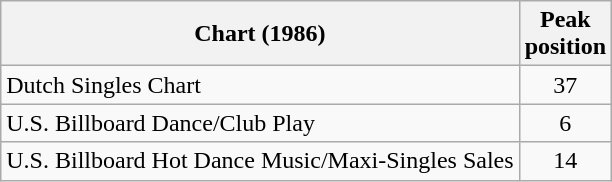<table class="wikitable sortable">
<tr>
<th>Chart (1986)</th>
<th>Peak<br>position</th>
</tr>
<tr>
<td>Dutch Singles Chart</td>
<td style="text-align:center;">37</td>
</tr>
<tr>
<td>U.S. Billboard Dance/Club Play</td>
<td style="text-align:center;">6</td>
</tr>
<tr>
<td align="left">U.S. Billboard Hot Dance Music/Maxi-Singles Sales</td>
<td style="text-align:center;">14</td>
</tr>
</table>
